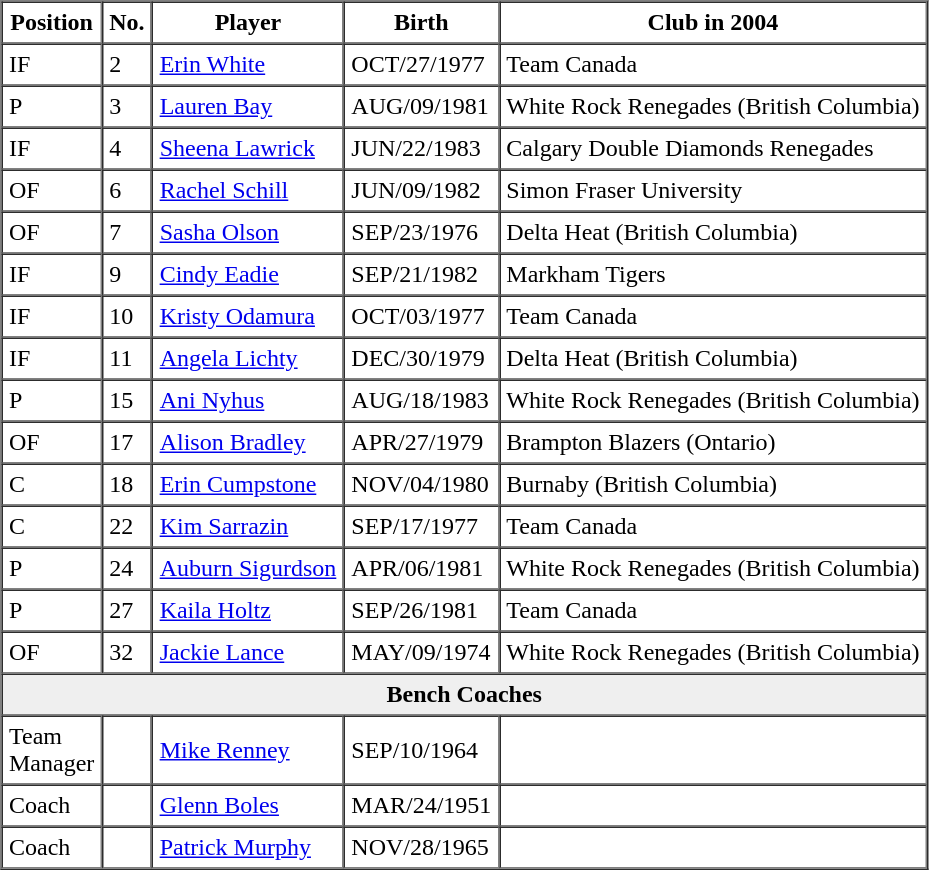<table border=1 cellpadding=4 cellspacing=0>
<tr>
<th>Position</th>
<th>No.</th>
<th>Player</th>
<th>Birth</th>
<th>Club in 2004</th>
</tr>
<tr>
<td>IF</td>
<td>2</td>
<td><a href='#'>Erin White</a></td>
<td>OCT/27/1977</td>
<td>Team Canada</td>
</tr>
<tr>
<td>P</td>
<td>3</td>
<td><a href='#'>Lauren Bay</a></td>
<td>AUG/09/1981</td>
<td>White Rock Renegades (British Columbia)</td>
</tr>
<tr>
<td>IF</td>
<td>4</td>
<td><a href='#'>Sheena Lawrick</a></td>
<td>JUN/22/1983</td>
<td>Calgary Double Diamonds Renegades</td>
</tr>
<tr>
<td>OF</td>
<td>6</td>
<td><a href='#'>Rachel Schill</a></td>
<td>JUN/09/1982</td>
<td>Simon Fraser University</td>
</tr>
<tr>
<td>OF</td>
<td>7</td>
<td><a href='#'>Sasha Olson</a></td>
<td>SEP/23/1976</td>
<td>Delta Heat (British Columbia)</td>
</tr>
<tr>
<td>IF</td>
<td>9</td>
<td><a href='#'>Cindy Eadie</a></td>
<td>SEP/21/1982</td>
<td>Markham Tigers</td>
</tr>
<tr>
<td>IF</td>
<td>10</td>
<td><a href='#'>Kristy Odamura</a></td>
<td>OCT/03/1977</td>
<td>Team Canada</td>
</tr>
<tr>
<td>IF</td>
<td>11</td>
<td><a href='#'>Angela Lichty</a></td>
<td>DEC/30/1979</td>
<td>Delta Heat (British Columbia)</td>
</tr>
<tr>
<td>P</td>
<td>15</td>
<td><a href='#'>Ani Nyhus</a></td>
<td>AUG/18/1983</td>
<td>White Rock Renegades (British Columbia)</td>
</tr>
<tr>
<td>OF</td>
<td>17</td>
<td><a href='#'>Alison Bradley</a></td>
<td>APR/27/1979</td>
<td>Brampton Blazers (Ontario)</td>
</tr>
<tr>
<td>C</td>
<td>18</td>
<td><a href='#'>Erin Cumpstone</a></td>
<td>NOV/04/1980</td>
<td>Burnaby (British Columbia)</td>
</tr>
<tr>
<td>C</td>
<td>22</td>
<td><a href='#'>Kim Sarrazin</a></td>
<td>SEP/17/1977</td>
<td>Team Canada</td>
</tr>
<tr>
<td>P</td>
<td>24</td>
<td><a href='#'>Auburn Sigurdson</a></td>
<td>APR/06/1981</td>
<td>White Rock Renegades (British Columbia)</td>
</tr>
<tr>
<td>P</td>
<td>27</td>
<td><a href='#'>Kaila Holtz</a></td>
<td>SEP/26/1981</td>
<td>Team Canada</td>
</tr>
<tr>
<td>OF</td>
<td>32</td>
<td><a href='#'>Jackie Lance</a></td>
<td>MAY/09/1974</td>
<td>White Rock Renegades (British Columbia)</td>
</tr>
<tr>
<th colspan=5 bgcolor=#efefef><strong>Bench Coaches</strong></th>
</tr>
<tr>
<td>Team<br> Manager</td>
<td></td>
<td><a href='#'>Mike Renney</a></td>
<td>SEP/10/1964</td>
<td></td>
</tr>
<tr>
<td>Coach</td>
<td></td>
<td><a href='#'>Glenn Boles</a></td>
<td>MAR/24/1951</td>
<td></td>
</tr>
<tr>
<td>Coach</td>
<td></td>
<td><a href='#'>Patrick Murphy</a></td>
<td>NOV/28/1965</td>
<td></td>
</tr>
</table>
